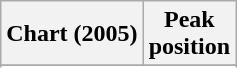<table class="wikitable sortable plainrowheaders" style="text-align:center">
<tr>
<th scope="col">Chart (2005)</th>
<th scope="col">Peak<br>position</th>
</tr>
<tr>
</tr>
<tr>
</tr>
</table>
